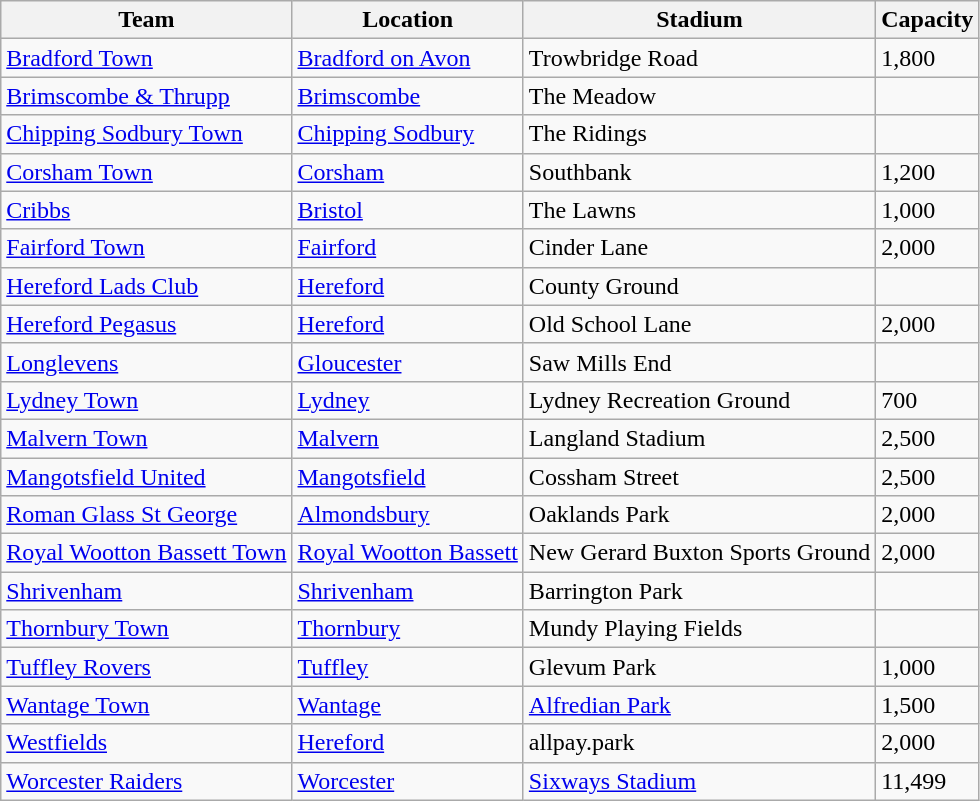<table class="wikitable sortable">
<tr>
<th>Team</th>
<th>Location</th>
<th>Stadium</th>
<th>Capacity</th>
</tr>
<tr>
<td><a href='#'>Bradford Town</a></td>
<td><a href='#'>Bradford on Avon</a></td>
<td>Trowbridge Road</td>
<td>1,800</td>
</tr>
<tr>
<td><a href='#'>Brimscombe & Thrupp</a></td>
<td><a href='#'>Brimscombe</a></td>
<td>The Meadow</td>
<td></td>
</tr>
<tr>
<td><a href='#'>Chipping Sodbury Town</a></td>
<td><a href='#'>Chipping Sodbury</a></td>
<td>The Ridings</td>
<td></td>
</tr>
<tr>
<td><a href='#'>Corsham Town</a></td>
<td><a href='#'>Corsham</a></td>
<td>Southbank</td>
<td>1,200</td>
</tr>
<tr>
<td><a href='#'>Cribbs</a></td>
<td><a href='#'>Bristol</a></td>
<td>The Lawns</td>
<td>1,000</td>
</tr>
<tr>
<td><a href='#'>Fairford Town</a></td>
<td><a href='#'>Fairford</a></td>
<td>Cinder Lane</td>
<td>2,000</td>
</tr>
<tr>
<td><a href='#'>Hereford Lads Club</a></td>
<td><a href='#'>Hereford</a></td>
<td>County Ground</td>
<td></td>
</tr>
<tr>
<td><a href='#'>Hereford Pegasus</a></td>
<td><a href='#'>Hereford</a></td>
<td>Old School Lane</td>
<td>2,000</td>
</tr>
<tr>
<td><a href='#'>Longlevens</a></td>
<td><a href='#'>Gloucester</a></td>
<td>Saw Mills End</td>
<td></td>
</tr>
<tr>
<td><a href='#'>Lydney Town</a></td>
<td><a href='#'>Lydney</a></td>
<td>Lydney Recreation Ground</td>
<td>700</td>
</tr>
<tr>
<td><a href='#'>Malvern Town</a></td>
<td><a href='#'>Malvern</a></td>
<td>Langland Stadium</td>
<td>2,500</td>
</tr>
<tr>
<td><a href='#'>Mangotsfield United</a></td>
<td><a href='#'>Mangotsfield</a></td>
<td>Cossham Street</td>
<td>2,500</td>
</tr>
<tr>
<td><a href='#'>Roman Glass St George</a></td>
<td><a href='#'>Almondsbury</a></td>
<td>Oaklands Park</td>
<td>2,000</td>
</tr>
<tr>
<td><a href='#'>Royal Wootton Bassett Town</a></td>
<td><a href='#'>Royal Wootton Bassett</a></td>
<td>New Gerard Buxton Sports Ground</td>
<td>2,000</td>
</tr>
<tr>
<td><a href='#'>Shrivenham</a></td>
<td><a href='#'>Shrivenham</a></td>
<td>Barrington Park</td>
<td></td>
</tr>
<tr>
<td><a href='#'>Thornbury Town</a></td>
<td><a href='#'>Thornbury</a></td>
<td>Mundy Playing Fields</td>
<td></td>
</tr>
<tr>
<td><a href='#'>Tuffley Rovers</a></td>
<td><a href='#'>Tuffley</a></td>
<td>Glevum Park</td>
<td>1,000</td>
</tr>
<tr>
<td><a href='#'>Wantage Town</a></td>
<td><a href='#'>Wantage</a></td>
<td><a href='#'>Alfredian Park</a></td>
<td>1,500</td>
</tr>
<tr>
<td><a href='#'>Westfields</a></td>
<td><a href='#'>Hereford</a></td>
<td>allpay.park</td>
<td>2,000</td>
</tr>
<tr>
<td><a href='#'>Worcester Raiders</a></td>
<td><a href='#'>Worcester</a></td>
<td><a href='#'>Sixways Stadium</a></td>
<td>11,499</td>
</tr>
</table>
